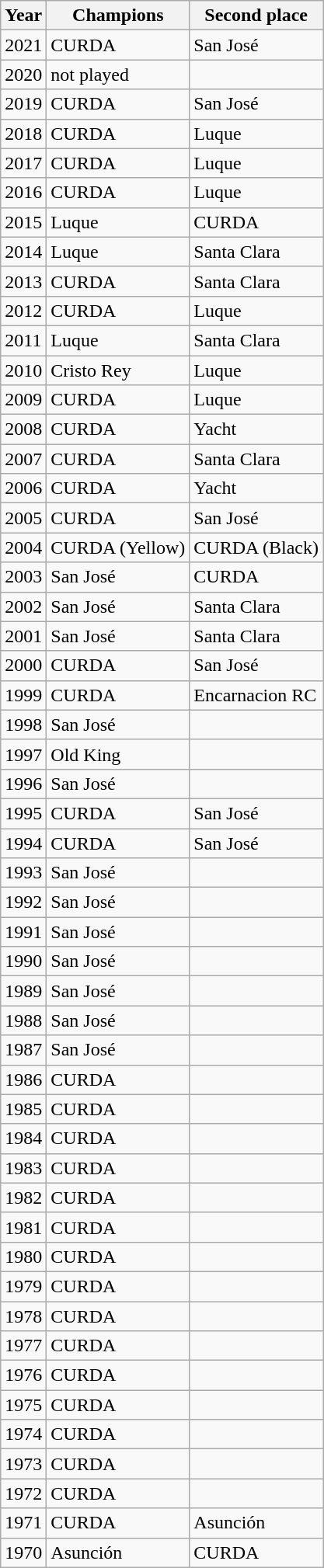<table class="sortable wikitable">
<tr>
<th>Year</th>
<th>Champions</th>
<th>Second place</th>
</tr>
<tr>
<td>2021</td>
<td>CURDA</td>
<td>San José</td>
</tr>
<tr>
<td>2020</td>
<td>not played</td>
<td></td>
</tr>
<tr>
<td>2019</td>
<td>CURDA</td>
<td>San José</td>
</tr>
<tr>
<td>2018</td>
<td>CURDA</td>
<td>Luque</td>
</tr>
<tr>
<td>2017</td>
<td>CURDA</td>
<td>Luque</td>
</tr>
<tr>
<td>2016</td>
<td>CURDA</td>
<td>Luque</td>
</tr>
<tr>
<td>2015</td>
<td>Luque</td>
<td>CURDA</td>
</tr>
<tr>
<td>2014</td>
<td>Luque</td>
<td>Santa Clara</td>
</tr>
<tr>
<td>2013</td>
<td>CURDA</td>
<td>Santa Clara</td>
</tr>
<tr>
<td>2012</td>
<td>CURDA</td>
<td>Luque</td>
</tr>
<tr>
<td>2011</td>
<td>Luque</td>
<td>Santa Clara</td>
</tr>
<tr>
<td>2010</td>
<td>Cristo Rey</td>
<td>Luque</td>
</tr>
<tr>
<td>2009</td>
<td>CURDA</td>
<td>Luque</td>
</tr>
<tr>
<td>2008</td>
<td>CURDA</td>
<td>Yacht</td>
</tr>
<tr>
<td>2007</td>
<td>CURDA</td>
<td>Santa Clara</td>
</tr>
<tr>
<td>2006</td>
<td>CURDA</td>
<td>Yacht</td>
</tr>
<tr>
<td>2005</td>
<td>CURDA</td>
<td>San José</td>
</tr>
<tr>
<td>2004</td>
<td>CURDA (Yellow)</td>
<td>CURDA (Black)</td>
</tr>
<tr>
<td>2003</td>
<td>San José</td>
<td>CURDA</td>
</tr>
<tr>
<td>2002</td>
<td>San José</td>
<td>Santa Clara</td>
</tr>
<tr>
<td>2001</td>
<td>San José</td>
<td>Santa Clara</td>
</tr>
<tr>
<td>2000</td>
<td>CURDA</td>
<td>San José</td>
</tr>
<tr>
<td>1999</td>
<td>CURDA</td>
<td>Encarnacion RC</td>
</tr>
<tr>
<td>1998</td>
<td>San José</td>
<td></td>
</tr>
<tr>
<td>1997</td>
<td>Old King</td>
<td></td>
</tr>
<tr>
<td>1996</td>
<td>San José</td>
<td></td>
</tr>
<tr>
<td>1995</td>
<td>CURDA</td>
<td>San José</td>
</tr>
<tr>
<td>1994</td>
<td>CURDA</td>
<td>San José</td>
</tr>
<tr>
<td>1993</td>
<td>San José</td>
<td></td>
</tr>
<tr>
<td>1992</td>
<td>San José</td>
<td></td>
</tr>
<tr>
<td>1991</td>
<td>San José</td>
<td></td>
</tr>
<tr>
<td>1990</td>
<td>San José</td>
<td></td>
</tr>
<tr>
<td>1989</td>
<td>San José</td>
<td></td>
</tr>
<tr>
<td>1988</td>
<td>San José</td>
<td></td>
</tr>
<tr>
<td>1987</td>
<td>San José</td>
<td></td>
</tr>
<tr>
<td>1986</td>
<td>CURDA</td>
<td></td>
</tr>
<tr>
<td>1985</td>
<td>CURDA</td>
<td></td>
</tr>
<tr>
<td>1984</td>
<td>CURDA</td>
<td></td>
</tr>
<tr>
<td>1983</td>
<td>CURDA</td>
<td></td>
</tr>
<tr>
<td>1982</td>
<td>CURDA</td>
<td></td>
</tr>
<tr>
<td>1981</td>
<td>CURDA</td>
<td></td>
</tr>
<tr>
<td>1980</td>
<td>CURDA</td>
<td></td>
</tr>
<tr>
<td>1979</td>
<td>CURDA</td>
<td></td>
</tr>
<tr>
<td>1978</td>
<td>CURDA</td>
<td></td>
</tr>
<tr>
<td>1977</td>
<td>CURDA</td>
<td></td>
</tr>
<tr>
<td>1976</td>
<td>CURDA</td>
<td></td>
</tr>
<tr>
<td>1975</td>
<td>CURDA</td>
<td></td>
</tr>
<tr>
<td>1974</td>
<td>CURDA</td>
<td></td>
</tr>
<tr>
<td>1973</td>
<td>CURDA</td>
<td></td>
</tr>
<tr>
<td>1972</td>
<td>CURDA</td>
<td></td>
</tr>
<tr>
<td>1971</td>
<td>CURDA</td>
<td>Asunción</td>
</tr>
<tr>
<td>1970</td>
<td>Asunción</td>
<td>CURDA</td>
</tr>
</table>
